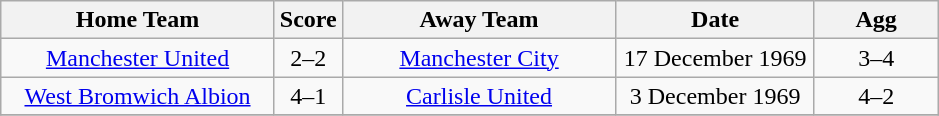<table class="wikitable" style="text-align:center;">
<tr>
<th width=175>Home Team</th>
<th width=20>Score</th>
<th width=175>Away Team</th>
<th width=125>Date</th>
<th width=75>Agg</th>
</tr>
<tr>
<td><a href='#'>Manchester United</a></td>
<td>2–2</td>
<td><a href='#'>Manchester City</a></td>
<td>17 December 1969</td>
<td>3–4</td>
</tr>
<tr>
<td><a href='#'>West Bromwich Albion</a></td>
<td>4–1</td>
<td><a href='#'>Carlisle United</a></td>
<td>3 December 1969</td>
<td>4–2</td>
</tr>
<tr>
</tr>
</table>
